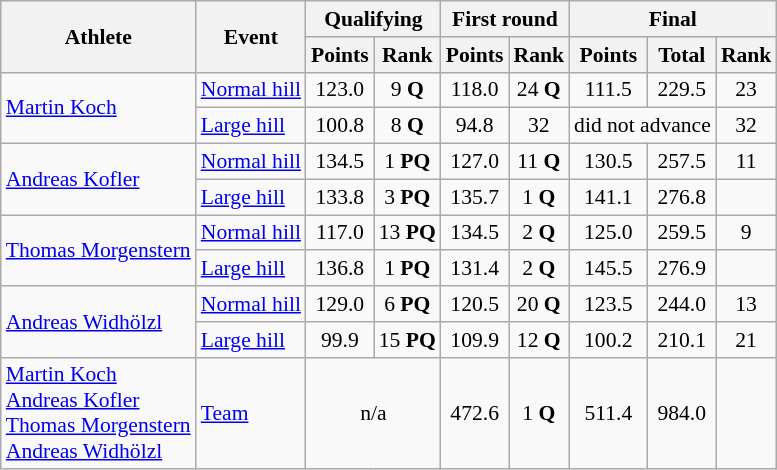<table class="wikitable" style="font-size:90%">
<tr>
<th rowspan="2">Athlete</th>
<th rowspan="2">Event</th>
<th colspan="2">Qualifying</th>
<th colspan="2">First round</th>
<th colspan="3">Final</th>
</tr>
<tr>
<th>Points</th>
<th>Rank</th>
<th>Points</th>
<th>Rank</th>
<th>Points</th>
<th>Total</th>
<th>Rank</th>
</tr>
<tr>
<td rowspan=2><a href='#'>Martin Koch</a></td>
<td><a href='#'>Normal hill</a></td>
<td align="center">123.0</td>
<td align="center">9 <strong>Q</strong></td>
<td align="center">118.0</td>
<td align="center">24 <strong>Q</strong></td>
<td align="center">111.5</td>
<td align="center">229.5</td>
<td align="center">23</td>
</tr>
<tr>
<td><a href='#'>Large hill</a></td>
<td align="center">100.8</td>
<td align="center">8 <strong>Q</strong></td>
<td align="center">94.8</td>
<td align="center">32</td>
<td colspan=2 align="center">did not advance</td>
<td align="center">32</td>
</tr>
<tr>
<td rowspan=2><a href='#'>Andreas Kofler</a></td>
<td><a href='#'>Normal hill</a></td>
<td align="center">134.5</td>
<td align="center">1 <strong>PQ</strong></td>
<td align="center">127.0</td>
<td align="center">11 <strong>Q</strong></td>
<td align="center">130.5</td>
<td align="center">257.5</td>
<td align="center">11</td>
</tr>
<tr>
<td><a href='#'>Large hill</a></td>
<td align="center">133.8</td>
<td align="center">3 <strong>PQ</strong></td>
<td align="center">135.7</td>
<td align="center">1 <strong>Q</strong></td>
<td align="center">141.1</td>
<td align="center">276.8</td>
<td align="center"></td>
</tr>
<tr>
<td rowspan=2><a href='#'>Thomas Morgenstern</a></td>
<td><a href='#'>Normal hill</a></td>
<td align="center">117.0</td>
<td align="center">13 <strong>PQ</strong></td>
<td align="center">134.5</td>
<td align="center">2 <strong>Q</strong></td>
<td align="center">125.0</td>
<td align="center">259.5</td>
<td align="center">9</td>
</tr>
<tr>
<td><a href='#'>Large hill</a></td>
<td align="center">136.8</td>
<td align="center">1 <strong>PQ</strong></td>
<td align="center">131.4</td>
<td align="center">2 <strong>Q</strong></td>
<td align="center">145.5</td>
<td align="center">276.9</td>
<td align="center"></td>
</tr>
<tr>
<td rowspan=2><a href='#'>Andreas Widhölzl</a></td>
<td><a href='#'>Normal hill</a></td>
<td align="center">129.0</td>
<td align="center">6 <strong>PQ</strong></td>
<td align="center">120.5</td>
<td align="center">20 <strong>Q</strong></td>
<td align="center">123.5</td>
<td align="center">244.0</td>
<td align="center">13</td>
</tr>
<tr>
<td><a href='#'>Large hill</a></td>
<td align="center">99.9</td>
<td align="center">15 <strong>PQ</strong></td>
<td align="center">109.9</td>
<td align="center">12 <strong>Q</strong></td>
<td align="center">100.2</td>
<td align="center">210.1</td>
<td align="center">21</td>
</tr>
<tr>
<td><a href='#'>Martin Koch</a> <br><a href='#'>Andreas Kofler</a><br><a href='#'>Thomas Morgenstern</a><br><a href='#'>Andreas Widhölzl</a></td>
<td><a href='#'>Team</a></td>
<td colspan=2 align="center">n/a</td>
<td align="center">472.6</td>
<td align="center">1 <strong>Q</strong></td>
<td align="center">511.4</td>
<td align="center">984.0</td>
<td align="center"></td>
</tr>
</table>
